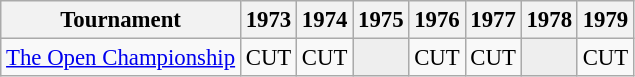<table class="wikitable" style="font-size:95%;text-align:center;">
<tr>
<th>Tournament</th>
<th>1973</th>
<th>1974</th>
<th>1975</th>
<th>1976</th>
<th>1977</th>
<th>1978</th>
<th>1979</th>
</tr>
<tr>
<td><a href='#'>The Open Championship</a></td>
<td>CUT</td>
<td>CUT</td>
<td style="background:#eeeeee;"></td>
<td>CUT</td>
<td>CUT</td>
<td style="background:#eeeeee;"></td>
<td>CUT</td>
</tr>
</table>
